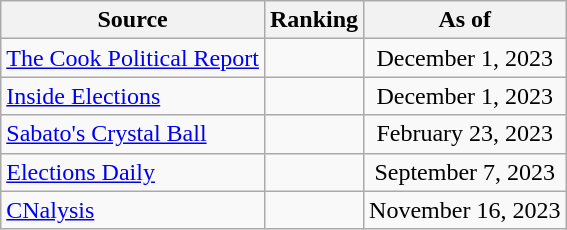<table class="wikitable" style="text-align:center">
<tr>
<th>Source</th>
<th>Ranking</th>
<th>As of</th>
</tr>
<tr>
<td align=left><a href='#'>The Cook Political Report</a></td>
<td></td>
<td>December 1, 2023</td>
</tr>
<tr>
<td align=left><a href='#'>Inside Elections</a></td>
<td></td>
<td>December 1, 2023</td>
</tr>
<tr>
<td align=left><a href='#'>Sabato's Crystal Ball</a></td>
<td></td>
<td>February 23, 2023</td>
</tr>
<tr>
<td align=left><a href='#'>Elections Daily</a></td>
<td></td>
<td>September 7, 2023</td>
</tr>
<tr>
<td align=left><a href='#'>CNalysis</a></td>
<td></td>
<td>November 16, 2023</td>
</tr>
</table>
